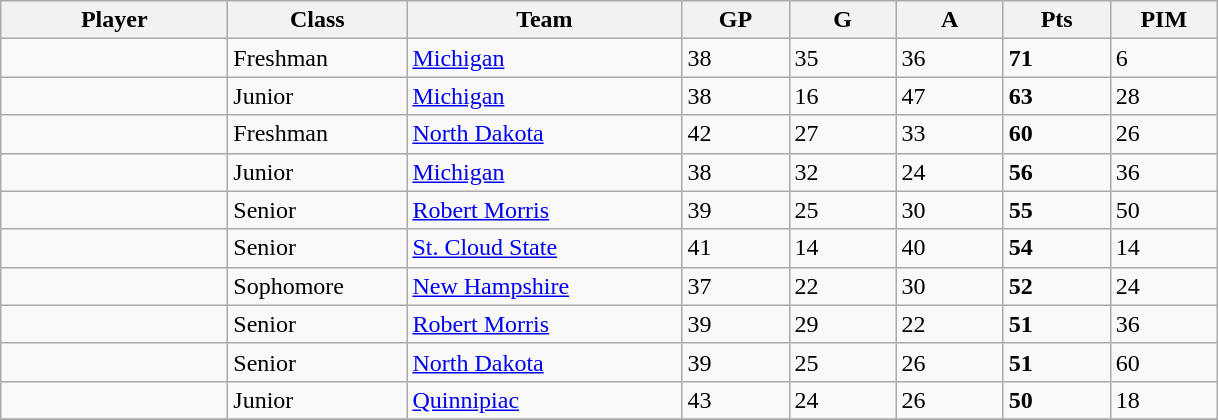<table class="wikitable sortable">
<tr>
<th style="width: 9em;">Player</th>
<th style="width: 7em;">Class</th>
<th style="width: 11em;">Team</th>
<th style="width: 4em;">GP</th>
<th style="width: 4em;">G</th>
<th style="width: 4em;">A</th>
<th style="width: 4em;">Pts</th>
<th style="width: 4em;">PIM</th>
</tr>
<tr>
<td></td>
<td>Freshman</td>
<td><a href='#'>Michigan</a></td>
<td>38</td>
<td>35</td>
<td>36</td>
<td><strong>71</strong></td>
<td>6</td>
</tr>
<tr>
<td></td>
<td>Junior</td>
<td><a href='#'>Michigan</a></td>
<td>38</td>
<td>16</td>
<td>47</td>
<td><strong>63</strong></td>
<td>28</td>
</tr>
<tr>
<td></td>
<td>Freshman</td>
<td><a href='#'>North Dakota</a></td>
<td>42</td>
<td>27</td>
<td>33</td>
<td><strong>60</strong></td>
<td>26</td>
</tr>
<tr>
<td></td>
<td>Junior</td>
<td><a href='#'>Michigan</a></td>
<td>38</td>
<td>32</td>
<td>24</td>
<td><strong>56</strong></td>
<td>36</td>
</tr>
<tr>
<td></td>
<td>Senior</td>
<td><a href='#'>Robert Morris</a></td>
<td>39</td>
<td>25</td>
<td>30</td>
<td><strong>55</strong></td>
<td>50</td>
</tr>
<tr>
<td></td>
<td>Senior</td>
<td><a href='#'>St. Cloud State</a></td>
<td>41</td>
<td>14</td>
<td>40</td>
<td><strong>54</strong></td>
<td>14</td>
</tr>
<tr>
<td></td>
<td>Sophomore</td>
<td><a href='#'>New Hampshire</a></td>
<td>37</td>
<td>22</td>
<td>30</td>
<td><strong>52</strong></td>
<td>24</td>
</tr>
<tr>
<td></td>
<td>Senior</td>
<td><a href='#'>Robert Morris</a></td>
<td>39</td>
<td>29</td>
<td>22</td>
<td><strong>51</strong></td>
<td>36</td>
</tr>
<tr>
<td></td>
<td>Senior</td>
<td><a href='#'>North Dakota</a></td>
<td>39</td>
<td>25</td>
<td>26</td>
<td><strong>51</strong></td>
<td>60</td>
</tr>
<tr>
<td></td>
<td>Junior</td>
<td><a href='#'>Quinnipiac</a></td>
<td>43</td>
<td>24</td>
<td>26</td>
<td><strong>50</strong></td>
<td>18</td>
</tr>
<tr>
</tr>
</table>
